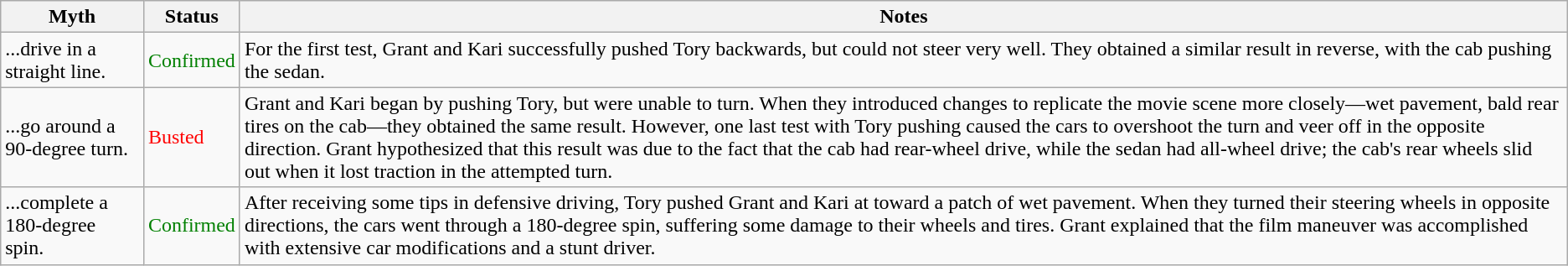<table class="wikitable plainrowheaders">
<tr>
<th>Myth</th>
<th>Status</th>
<th>Notes</th>
</tr>
<tr>
<td>...drive in a straight line.</td>
<td style="color:green">Confirmed</td>
<td>For the first test, Grant and Kari successfully pushed Tory backwards, but could not steer very well. They obtained a similar result in reverse, with the cab pushing the sedan.</td>
</tr>
<tr>
<td>...go around a 90-degree turn.</td>
<td style="color:red">Busted</td>
<td>Grant and Kari began by pushing Tory, but were unable to turn. When they introduced changes to replicate the movie scene more closely—wet pavement, bald rear tires on the cab—they obtained the same result. However, one last test with Tory pushing caused the cars to overshoot the turn and veer off in the opposite direction. Grant hypothesized that this result was due to the fact that the cab had rear-wheel drive, while the sedan had all-wheel drive; the cab's rear wheels slid out when it lost traction in the attempted turn.</td>
</tr>
<tr>
<td>...complete a 180-degree spin.</td>
<td style="color:green">Confirmed</td>
<td>After receiving some tips in defensive driving, Tory pushed Grant and Kari at  toward a patch of wet pavement. When they turned their steering wheels in opposite directions, the cars went through a 180-degree spin, suffering some damage to their wheels and tires. Grant explained that the film maneuver was accomplished with extensive car modifications and a stunt driver.</td>
</tr>
</table>
